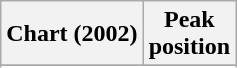<table class="wikitable sortable plainrowheaders" style="text-align:center">
<tr>
<th scope="col">Chart (2002)</th>
<th scope="col">Peak<br> position</th>
</tr>
<tr>
</tr>
<tr>
</tr>
</table>
